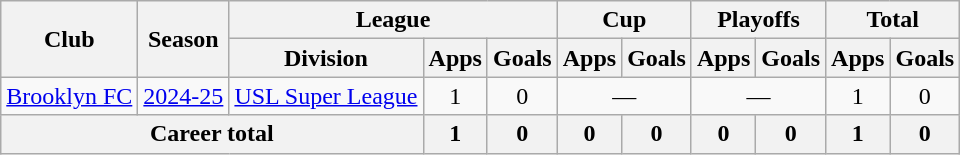<table class="wikitable" style="text-align: center;">
<tr>
<th rowspan="2">Club</th>
<th rowspan="2">Season</th>
<th colspan="3">League</th>
<th colspan="2">Cup</th>
<th colspan="2">Playoffs</th>
<th colspan="2">Total</th>
</tr>
<tr>
<th>Division</th>
<th>Apps</th>
<th>Goals</th>
<th>Apps</th>
<th>Goals</th>
<th>Apps</th>
<th>Goals</th>
<th>Apps</th>
<th>Goals</th>
</tr>
<tr>
<td><a href='#'>Brooklyn FC</a></td>
<td><a href='#'>2024-25</a></td>
<td><a href='#'>USL Super League</a></td>
<td>1</td>
<td>0</td>
<td colspan="2">—</td>
<td colspan="2">—</td>
<td>1</td>
<td>0</td>
</tr>
<tr>
<th colspan="3">Career total</th>
<th>1</th>
<th>0</th>
<th>0</th>
<th>0</th>
<th>0</th>
<th>0</th>
<th>1</th>
<th>0</th>
</tr>
</table>
